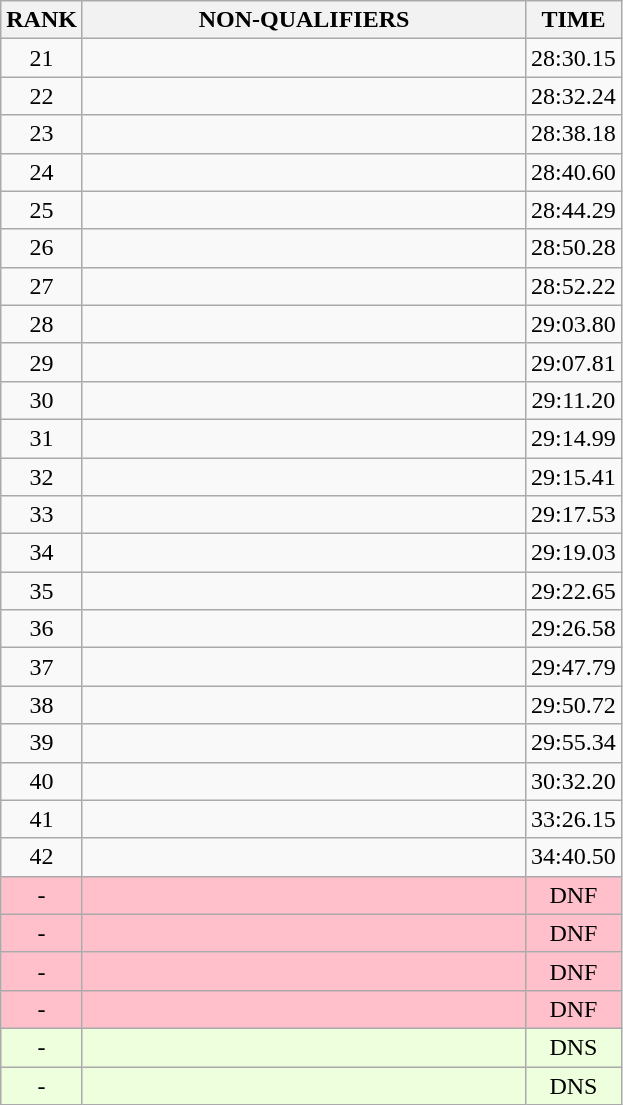<table class="wikitable" style="border-collapse: collapse; font-size: 100%;">
<tr>
<th>RANK</th>
<th align="left" style="width: 18em">NON-QUALIFIERS</th>
<th>TIME</th>
</tr>
<tr>
<td align="center">21</td>
<td></td>
<td align="center">28:30.15</td>
</tr>
<tr>
<td align="center">22</td>
<td></td>
<td align="center">28:32.24</td>
</tr>
<tr>
<td align="center">23</td>
<td></td>
<td align="center">28:38.18</td>
</tr>
<tr>
<td align="center">24</td>
<td></td>
<td align="center">28:40.60</td>
</tr>
<tr>
<td align="center">25</td>
<td></td>
<td align="center">28:44.29</td>
</tr>
<tr>
<td align="center">26</td>
<td></td>
<td align="center">28:50.28</td>
</tr>
<tr>
<td align="center">27</td>
<td></td>
<td align="center">28:52.22</td>
</tr>
<tr>
<td align="center">28</td>
<td></td>
<td align="center">29:03.80</td>
</tr>
<tr>
<td align="center">29</td>
<td></td>
<td align="center">29:07.81</td>
</tr>
<tr>
<td align="center">30</td>
<td></td>
<td align="center">29:11.20</td>
</tr>
<tr>
<td align="center">31</td>
<td></td>
<td align="center">29:14.99</td>
</tr>
<tr>
<td align="center">32</td>
<td></td>
<td align="center">29:15.41</td>
</tr>
<tr>
<td align="center">33</td>
<td></td>
<td align="center">29:17.53</td>
</tr>
<tr>
<td align="center">34</td>
<td></td>
<td align="center">29:19.03</td>
</tr>
<tr>
<td align="center">35</td>
<td></td>
<td align="center">29:22.65</td>
</tr>
<tr>
<td align="center">36</td>
<td></td>
<td align="center">29:26.58</td>
</tr>
<tr>
<td align="center">37</td>
<td></td>
<td align="center">29:47.79</td>
</tr>
<tr>
<td align="center">38</td>
<td></td>
<td align="center">29:50.72</td>
</tr>
<tr>
<td align="center">39</td>
<td></td>
<td align="center">29:55.34</td>
</tr>
<tr>
<td align="center">40</td>
<td></td>
<td align="center">30:32.20</td>
</tr>
<tr>
<td align="center">41</td>
<td></td>
<td align="center">33:26.15</td>
</tr>
<tr>
<td align="center">42</td>
<td></td>
<td align="center">34:40.50</td>
</tr>
<tr bgcolor=pink>
<td align="center">-</td>
<td></td>
<td align="center">DNF</td>
</tr>
<tr bgcolor=pink>
<td align="center">-</td>
<td></td>
<td align="center">DNF</td>
</tr>
<tr bgcolor=pink>
<td align="center">-</td>
<td></td>
<td align="center">DNF</td>
</tr>
<tr bgcolor=pink>
<td align="center">-</td>
<td></td>
<td align="center">DNF</td>
</tr>
<tr bgcolor = "eeffdd">
<td align="center">-</td>
<td></td>
<td align="center">DNS</td>
</tr>
<tr bgcolor = "eeffdd">
<td align="center">-</td>
<td></td>
<td align="center">DNS</td>
</tr>
</table>
